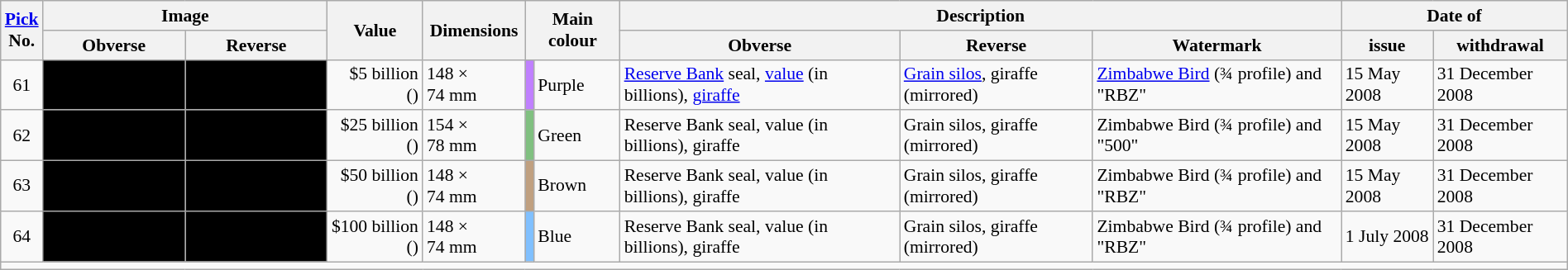<table class="wikitable" style="font-size:90%;width:100%">
<tr>
<th rowspan="2"><a href='#'>Pick</a><br>No.</th>
<th colspan="2">Image</th>
<th rowspan="2">Value</th>
<th rowspan="2">Dimensions</th>
<th rowspan="2" colspan="2">Main colour</th>
<th colspan="3">Description</th>
<th colspan="2">Date of</th>
</tr>
<tr>
<th style="max-width:108px;width:108px">Obverse</th>
<th style="max-width:108px;width:108px">Reverse</th>
<th>Obverse</th>
<th>Reverse</th>
<th>Watermark</th>
<th>issue</th>
<th>withdrawal</th>
</tr>
<tr>
<td style="text-align:center">61</td>
<td style="background:#000;text-align:right"></td>
<td style="background:#000"></td>
<td style="text-align:right">$5 billion<br>()</td>
<td>148 × 74 mm</td>
<td style="background:#C080FF;width:0"></td>
<td>Purple</td>
<td><a href='#'>Reserve Bank</a> seal, <a href='#'>value</a> (in billions), <a href='#'>giraffe</a></td>
<td><a href='#'>Grain silos</a>, giraffe (mirrored)</td>
<td><a href='#'>Zimbabwe Bird</a> (¾ profile) and "RBZ"</td>
<td>15 May 2008</td>
<td>31 December 2008</td>
</tr>
<tr>
<td style="text-align:center">62</td>
<td style="background:#000"></td>
<td style="background:#000"></td>
<td style="text-align:right">$25 billion<br>()</td>
<td>154 × 78 mm</td>
<td style="background:#80C080"></td>
<td>Green</td>
<td>Reserve Bank seal, value (in billions), giraffe</td>
<td>Grain silos, giraffe (mirrored)</td>
<td>Zimbabwe Bird (¾ profile) and "500"</td>
<td>15 May 2008</td>
<td>31 December 2008</td>
</tr>
<tr>
<td style="text-align:center">63</td>
<td style="background:#000;text-align:right"></td>
<td style="background:#000"></td>
<td style="text-align:right">$50 billion<br>()</td>
<td>148 × 74 mm</td>
<td style="background:#C0A080"></td>
<td>Brown</td>
<td>Reserve Bank seal, value (in billions), giraffe</td>
<td>Grain silos, giraffe (mirrored)</td>
<td>Zimbabwe Bird (¾ profile) and "RBZ"</td>
<td>15 May 2008</td>
<td>31 December 2008</td>
</tr>
<tr>
<td style="text-align:center">64</td>
<td style="background:#000;text-align:right"></td>
<td style="background:#000"></td>
<td style="text-align:right">$100 billion<br>()</td>
<td>148 × 74 mm</td>
<td style="background:#80C0FF"></td>
<td>Blue</td>
<td>Reserve Bank seal, value (in billions), giraffe</td>
<td>Grain silos, giraffe (mirrored)</td>
<td>Zimbabwe Bird (¾ profile) and "RBZ"</td>
<td>1 July 2008</td>
<td>31 December 2008</td>
</tr>
<tr>
<td colspan="12"></td>
</tr>
</table>
